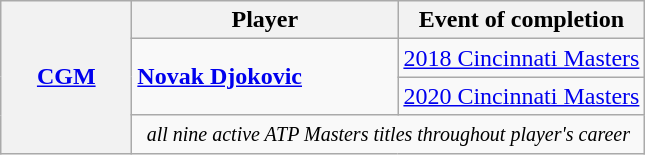<table class="wikitable nowrap">
<tr>
<th rowspan="4" width="80"><a href='#'>CGM</a></th>
<th>Player</th>
<th>Event of completion</th>
</tr>
<tr>
<td rowspan="2" width="170"> <strong><a href='#'>Novak Djokovic</a></strong> </td>
<td><a href='#'>2018 Cincinnati Masters</a></td>
</tr>
<tr>
<td><a href='#'>2020 Cincinnati Masters</a></td>
</tr>
<tr>
<td colspan="2" align="center"><small><em>all nine active ATP Masters titles throughout player's career</em></small></td>
</tr>
</table>
